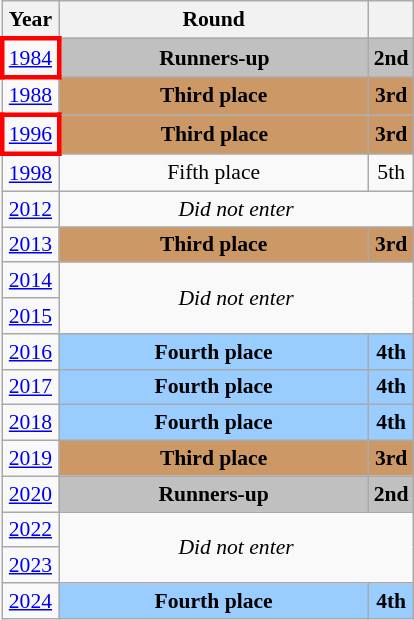<table class="wikitable" style="text-align: center; font-size:90%">
<tr>
<th>Year</th>
<th style="width:200px">Round</th>
<th></th>
</tr>
<tr>
<td style="border: 3px solid red"><a href='#'>1984</a></td>
<td bgcolor=Silver><strong>Runners-up</strong></td>
<td bgcolor=Silver><strong>2nd</strong></td>
</tr>
<tr>
<td><a href='#'>1988</a></td>
<td bgcolor="cc9966"><strong>Third place</strong></td>
<td bgcolor="cc9966"><strong>3rd</strong></td>
</tr>
<tr>
<td style="border: 3px solid red"><a href='#'>1996</a></td>
<td bgcolor="cc9966"><strong>Third place</strong></td>
<td bgcolor="cc9966"><strong>3rd</strong></td>
</tr>
<tr>
<td><a href='#'>1998</a></td>
<td>Fifth place</td>
<td>5th</td>
</tr>
<tr>
<td><a href='#'>2012</a></td>
<td colspan="2"><em>Did not enter</em></td>
</tr>
<tr>
<td><a href='#'>2013</a></td>
<td bgcolor="cc9966"><strong>Third place</strong></td>
<td bgcolor="cc9966"><strong>3rd</strong></td>
</tr>
<tr>
<td><a href='#'>2014</a></td>
<td colspan="2" rowspan="2"><em>Did not enter</em></td>
</tr>
<tr>
<td><a href='#'>2015</a></td>
</tr>
<tr>
<td><a href='#'>2016</a></td>
<td bgcolor="9acdff"><strong>Fourth place</strong></td>
<td bgcolor="9acdff"><strong>4th</strong></td>
</tr>
<tr>
<td><a href='#'>2017</a></td>
<td bgcolor="9acdff"><strong>Fourth place</strong></td>
<td bgcolor="9acdff"><strong>4th</strong></td>
</tr>
<tr>
<td><a href='#'>2018</a></td>
<td bgcolor="9acdff"><strong>Fourth place</strong></td>
<td bgcolor="9acdff"><strong>4th</strong></td>
</tr>
<tr>
<td><a href='#'>2019</a></td>
<td bgcolor="cc9966"><strong>Third place</strong></td>
<td bgcolor="cc9966"><strong>3rd</strong></td>
</tr>
<tr>
<td><a href='#'>2020</a></td>
<td bgcolor=Silver><strong>Runners-up</strong></td>
<td bgcolor=Silver><strong>2nd</strong></td>
</tr>
<tr>
<td><a href='#'>2022</a></td>
<td colspan="2" rowspan="2"><em>Did not enter</em></td>
</tr>
<tr>
<td><a href='#'>2023</a></td>
</tr>
<tr>
<td><a href='#'>2024</a></td>
<td bgcolor="9acdff"><strong>Fourth place</strong></td>
<td bgcolor="9acdff"><strong>4th</strong></td>
</tr>
</table>
